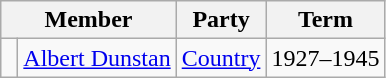<table class="wikitable">
<tr>
<th colspan="2">Member</th>
<th>Party</th>
<th>Term</th>
</tr>
<tr>
<td> </td>
<td><a href='#'>Albert Dunstan</a></td>
<td><a href='#'>Country</a></td>
<td>1927–1945</td>
</tr>
</table>
